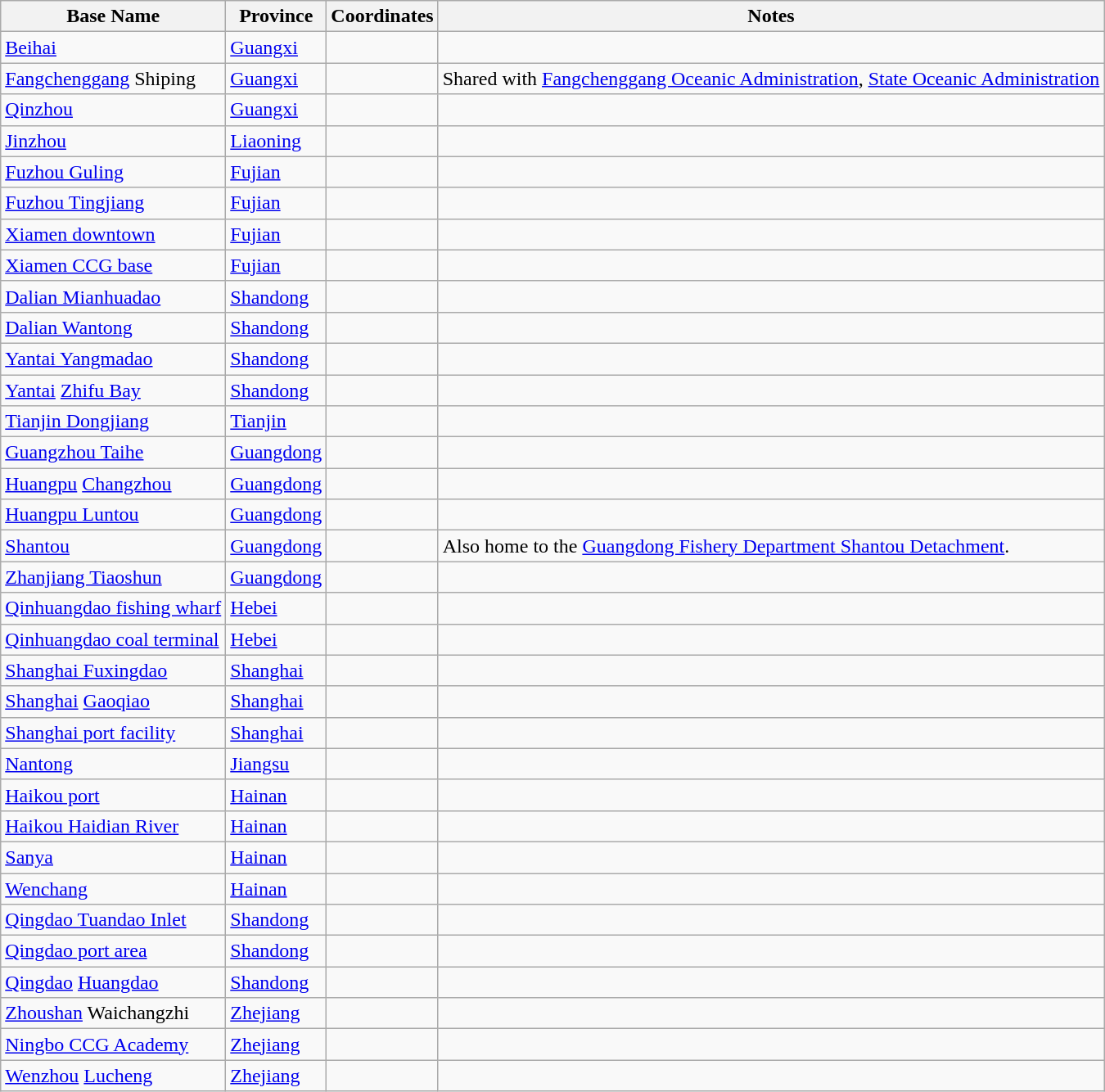<table class="wikitable">
<tr>
<th>Base Name</th>
<th>Province</th>
<th>Coordinates</th>
<th>Notes</th>
</tr>
<tr>
<td><a href='#'>Beihai</a></td>
<td><a href='#'>Guangxi</a></td>
<td></td>
<td></td>
</tr>
<tr>
<td><a href='#'>Fangchenggang</a> Shiping</td>
<td><a href='#'>Guangxi</a></td>
<td></td>
<td>Shared with <a href='#'>Fangchenggang Oceanic Administration</a>, <a href='#'>State Oceanic Administration</a></td>
</tr>
<tr>
<td><a href='#'>Qinzhou</a></td>
<td><a href='#'>Guangxi</a></td>
<td></td>
<td></td>
</tr>
<tr>
<td><a href='#'>Jinzhou</a></td>
<td><a href='#'>Liaoning</a></td>
<td></td>
<td></td>
</tr>
<tr>
<td><a href='#'>Fuzhou Guling</a></td>
<td><a href='#'>Fujian</a></td>
<td></td>
<td></td>
</tr>
<tr>
<td><a href='#'>Fuzhou Tingjiang</a></td>
<td><a href='#'>Fujian</a></td>
<td></td>
<td></td>
</tr>
<tr>
<td><a href='#'>Xiamen downtown</a></td>
<td><a href='#'>Fujian</a></td>
<td></td>
<td></td>
</tr>
<tr>
<td><a href='#'>Xiamen CCG base</a></td>
<td><a href='#'>Fujian</a></td>
<td></td>
<td></td>
</tr>
<tr>
<td><a href='#'>Dalian Mianhuadao</a></td>
<td><a href='#'>Shandong</a></td>
<td></td>
<td></td>
</tr>
<tr>
<td><a href='#'>Dalian Wantong</a></td>
<td><a href='#'>Shandong</a></td>
<td></td>
<td></td>
</tr>
<tr>
<td><a href='#'>Yantai Yangmadao</a></td>
<td><a href='#'>Shandong</a></td>
<td></td>
<td></td>
</tr>
<tr>
<td><a href='#'>Yantai</a> <a href='#'>Zhifu Bay</a></td>
<td><a href='#'>Shandong</a></td>
<td></td>
<td></td>
</tr>
<tr>
<td><a href='#'>Tianjin Dongjiang</a></td>
<td><a href='#'>Tianjin</a></td>
<td></td>
<td></td>
</tr>
<tr>
<td><a href='#'>Guangzhou Taihe</a></td>
<td><a href='#'>Guangdong</a></td>
<td></td>
<td></td>
</tr>
<tr>
<td><a href='#'>Huangpu</a> <a href='#'>Changzhou</a></td>
<td><a href='#'>Guangdong</a></td>
<td></td>
<td></td>
</tr>
<tr>
<td><a href='#'>Huangpu Luntou</a></td>
<td><a href='#'>Guangdong</a></td>
<td></td>
<td></td>
</tr>
<tr>
<td><a href='#'>Shantou</a></td>
<td><a href='#'>Guangdong</a></td>
<td></td>
<td>Also home to the <a href='#'>Guangdong Fishery Department Shantou Detachment</a>.</td>
</tr>
<tr>
<td><a href='#'>Zhanjiang Tiaoshun</a></td>
<td><a href='#'>Guangdong</a></td>
<td></td>
<td></td>
</tr>
<tr>
<td><a href='#'>Qinhuangdao fishing wharf</a></td>
<td><a href='#'>Hebei</a></td>
<td></td>
<td></td>
</tr>
<tr>
<td><a href='#'>Qinhuangdao coal terminal</a></td>
<td><a href='#'>Hebei</a></td>
<td></td>
<td></td>
</tr>
<tr>
<td><a href='#'>Shanghai Fuxingdao</a></td>
<td><a href='#'>Shanghai</a></td>
<td></td>
<td></td>
</tr>
<tr>
<td><a href='#'>Shanghai</a> <a href='#'>Gaoqiao</a></td>
<td><a href='#'>Shanghai</a></td>
<td></td>
<td></td>
</tr>
<tr>
<td><a href='#'>Shanghai port facility</a></td>
<td><a href='#'>Shanghai</a></td>
<td></td>
<td></td>
</tr>
<tr>
<td><a href='#'>Nantong</a></td>
<td><a href='#'>Jiangsu</a></td>
<td></td>
<td></td>
</tr>
<tr>
<td><a href='#'>Haikou port</a></td>
<td><a href='#'>Hainan</a></td>
<td></td>
<td></td>
</tr>
<tr>
<td><a href='#'>Haikou Haidian River</a></td>
<td><a href='#'>Hainan</a></td>
<td></td>
<td></td>
</tr>
<tr>
<td><a href='#'>Sanya</a></td>
<td><a href='#'>Hainan</a></td>
<td></td>
<td></td>
</tr>
<tr>
<td><a href='#'>Wenchang</a></td>
<td><a href='#'>Hainan</a></td>
<td></td>
<td></td>
</tr>
<tr>
<td><a href='#'>Qingdao Tuandao Inlet</a></td>
<td><a href='#'>Shandong</a></td>
<td></td>
<td></td>
</tr>
<tr>
<td><a href='#'>Qingdao port area</a></td>
<td><a href='#'>Shandong</a></td>
<td></td>
<td></td>
</tr>
<tr>
<td><a href='#'>Qingdao</a> <a href='#'>Huangdao</a></td>
<td><a href='#'>Shandong</a></td>
<td></td>
<td></td>
</tr>
<tr>
<td><a href='#'>Zhoushan</a> Waichangzhi</td>
<td><a href='#'>Zhejiang</a></td>
<td></td>
<td></td>
</tr>
<tr>
<td><a href='#'>Ningbo CCG Academy</a></td>
<td><a href='#'>Zhejiang</a></td>
<td></td>
<td></td>
</tr>
<tr>
<td><a href='#'>Wenzhou</a> <a href='#'>Lucheng</a></td>
<td><a href='#'>Zhejiang</a></td>
<td></td>
<td></td>
</tr>
</table>
